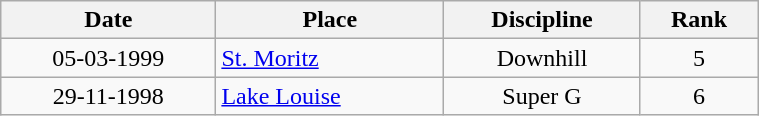<table class="wikitable" width=40% style="font-size:100%; text-align:center;">
<tr>
<th>Date</th>
<th>Place</th>
<th>Discipline</th>
<th>Rank</th>
</tr>
<tr>
<td>05-03-1999</td>
<td align=left> <a href='#'>St. Moritz</a></td>
<td>Downhill</td>
<td>5</td>
</tr>
<tr>
<td>29-11-1998</td>
<td align=left> <a href='#'>Lake Louise</a></td>
<td>Super G</td>
<td>6</td>
</tr>
</table>
